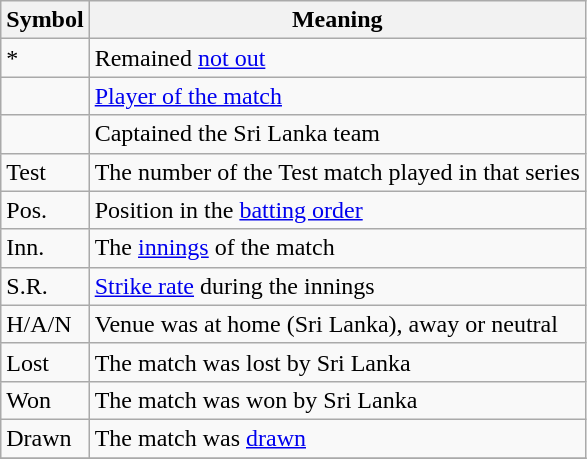<table class="wikitable" border="1">
<tr>
<th>Symbol</th>
<th>Meaning</th>
</tr>
<tr>
<td>*</td>
<td>Remained <a href='#'>not out</a></td>
</tr>
<tr>
<td></td>
<td><a href='#'>Player of the match</a></td>
</tr>
<tr>
<td></td>
<td>Captained the Sri Lanka team</td>
</tr>
<tr>
<td>Test</td>
<td>The number of the Test match played in that series</td>
</tr>
<tr>
<td>Pos.</td>
<td>Position in the <a href='#'>batting order</a></td>
</tr>
<tr>
<td>Inn.</td>
<td>The <a href='#'>innings</a> of the match</td>
</tr>
<tr>
<td>S.R.</td>
<td><a href='#'>Strike rate</a> during the innings</td>
</tr>
<tr>
<td>H/A/N</td>
<td>Venue was at home (Sri Lanka), away or neutral</td>
</tr>
<tr>
<td>Lost</td>
<td>The match was lost by Sri Lanka</td>
</tr>
<tr>
<td>Won</td>
<td>The match was won by Sri Lanka</td>
</tr>
<tr>
<td>Drawn</td>
<td>The match was <a href='#'>drawn</a></td>
</tr>
<tr>
</tr>
</table>
